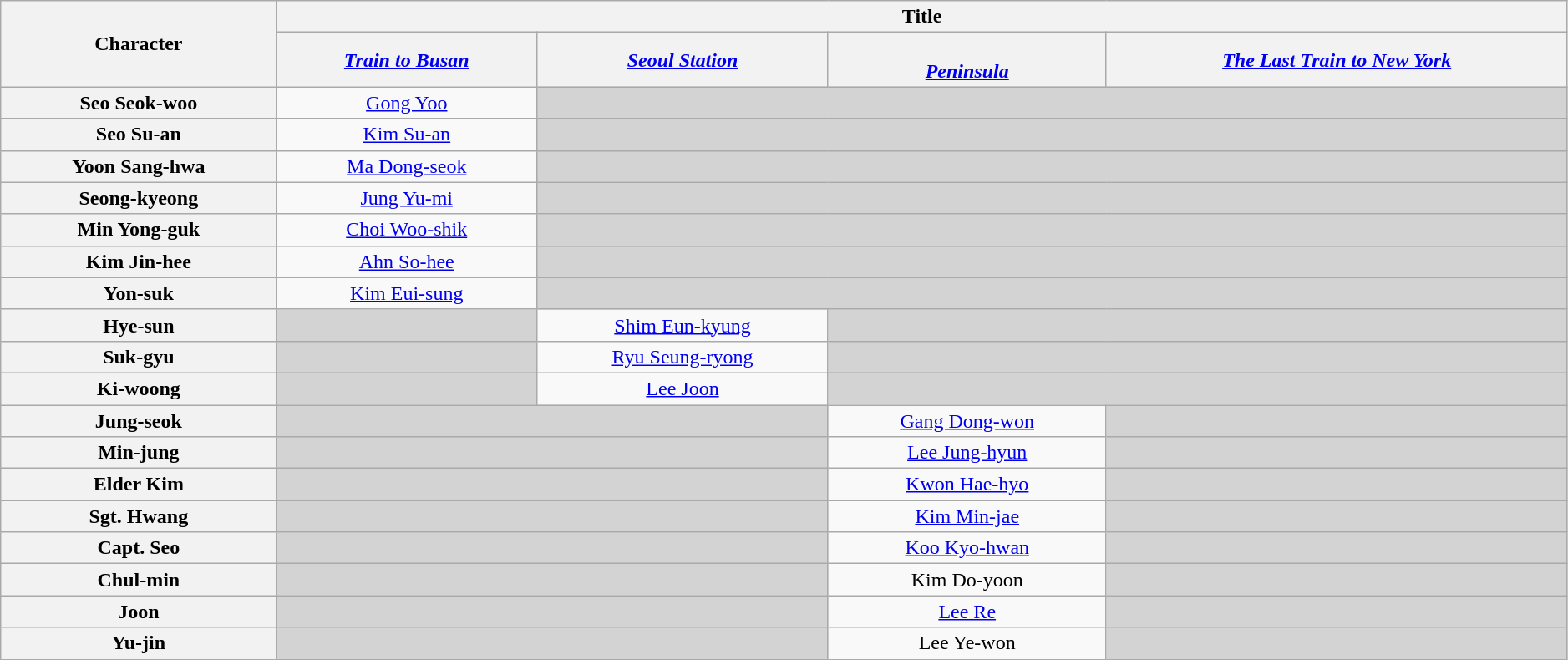<table class="wikitable" style="text-align:center; width:99%;">
<tr>
<th rowspan="2">Character</th>
<th colspan="6" style="text-align:center;">Title</th>
</tr>
<tr>
<th style="text-align:center;"><em><a href='#'>Train to Busan</a></em></th>
<th style="text-align:center;"><em><a href='#'>Seoul Station</a></em></th>
<th style="text-align:center;"><em><a href='#'> <br>Peninsula</a></em></th>
<th style="text-align:center;"><em><a href='#'>The Last Train to New York</a></em></th>
</tr>
<tr>
<th>Seo Seok-woo</th>
<td><a href='#'>Gong Yoo</a></td>
<td colspan="3" style="background:lightgrey;"></td>
</tr>
<tr>
<th>Seo Su-an</th>
<td><a href='#'>Kim Su-an</a></td>
<td colspan="3" style="background:lightgrey;"></td>
</tr>
<tr>
<th>Yoon Sang-hwa</th>
<td><a href='#'>Ma Dong-seok</a></td>
<td colspan="3" style="background:lightgrey;"></td>
</tr>
<tr>
<th>Seong-kyeong</th>
<td><a href='#'>Jung Yu-mi</a></td>
<td colspan="3" style="background:lightgrey;"></td>
</tr>
<tr>
<th>Min Yong-guk</th>
<td><a href='#'>Choi Woo-shik</a></td>
<td colspan="3" style="background:lightgrey;"></td>
</tr>
<tr>
<th>Kim Jin-hee</th>
<td><a href='#'>Ahn So-hee</a></td>
<td colspan="3" style="background:lightgrey;"></td>
</tr>
<tr>
<th>Yon-suk</th>
<td><a href='#'>Kim Eui-sung</a></td>
<td colspan="3" style="background:lightgrey;"></td>
</tr>
<tr>
<th>Hye-sun</th>
<td style="background:lightgrey;"></td>
<td><a href='#'>Shim Eun-kyung</a></td>
<td colspan="2" style="background:lightgrey;"></td>
</tr>
<tr>
<th>Suk-gyu</th>
<td style="background:lightgrey;"></td>
<td><a href='#'>Ryu Seung-ryong</a></td>
<td colspan="2" style="background:lightgrey;"></td>
</tr>
<tr>
<th>Ki-woong</th>
<td style="background:lightgrey;"></td>
<td><a href='#'>Lee Joon</a></td>
<td colspan="2" style="background:lightgrey;"></td>
</tr>
<tr>
<th>Jung-seok</th>
<td colspan="2" style="background:lightgrey;"></td>
<td><a href='#'>Gang Dong-won</a></td>
<td style="background:lightgrey;"></td>
</tr>
<tr>
<th>Min-jung</th>
<td colspan="2" style="background:lightgrey;"></td>
<td><a href='#'>Lee Jung-hyun</a></td>
<td style="background:lightgrey;"></td>
</tr>
<tr>
<th>Elder Kim</th>
<td colspan="2" style="background:lightgrey;"></td>
<td><a href='#'>Kwon Hae-hyo</a></td>
<td style="background:lightgrey;"></td>
</tr>
<tr>
<th>Sgt. Hwang</th>
<td colspan="2" style="background:lightgrey;"></td>
<td><a href='#'>Kim Min-jae</a></td>
<td style="background:lightgrey;"></td>
</tr>
<tr>
<th>Capt. Seo</th>
<td colspan="2" style="background:lightgrey;"></td>
<td><a href='#'>Koo Kyo-hwan</a></td>
<td style="background:lightgrey;"></td>
</tr>
<tr>
<th>Chul-min</th>
<td colspan="2" style="background:lightgrey;"></td>
<td>Kim Do-yoon</td>
<td style="background:lightgrey;"></td>
</tr>
<tr>
<th>Joon</th>
<td colspan="2" style="background:lightgrey;"></td>
<td><a href='#'>Lee Re</a></td>
<td style="background:lightgrey;"></td>
</tr>
<tr>
<th>Yu-jin</th>
<td colspan="2" style="background:lightgrey;"></td>
<td>Lee Ye-won</td>
<td style="background:lightgrey;"></td>
</tr>
</table>
